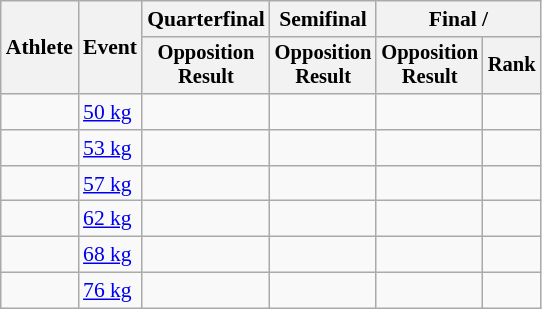<table class=wikitable style=font-size:90%;text-align:center>
<tr>
<th rowspan=2>Athlete</th>
<th rowspan=2>Event</th>
<th>Quarterfinal</th>
<th>Semifinal</th>
<th colspan=2>Final / </th>
</tr>
<tr style=font-size:95%>
<th>Opposition<br>Result</th>
<th>Opposition<br>Result</th>
<th>Opposition<br>Result</th>
<th>Rank</th>
</tr>
<tr>
<td align=left></td>
<td align=left><a href='#'>50 kg</a></td>
<td></td>
<td></td>
<td></td>
<td></td>
</tr>
<tr>
<td align=left></td>
<td align=left><a href='#'>53 kg</a></td>
<td></td>
<td></td>
<td></td>
<td></td>
</tr>
<tr>
<td align=left></td>
<td align=left><a href='#'>57 kg</a></td>
<td></td>
<td></td>
<td></td>
<td></td>
</tr>
<tr>
<td align=left></td>
<td align=left><a href='#'>62 kg</a></td>
<td></td>
<td></td>
<td></td>
<td></td>
</tr>
<tr>
<td align=left></td>
<td align=left><a href='#'>68 kg</a></td>
<td></td>
<td></td>
<td></td>
<td></td>
</tr>
<tr>
<td align=left></td>
<td align=left><a href='#'>76 kg</a></td>
<td></td>
<td></td>
<td></td>
<td></td>
</tr>
</table>
